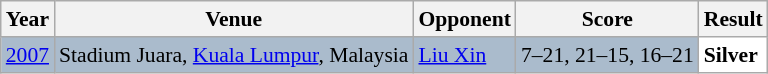<table class="sortable wikitable" style="font-size: 90%;">
<tr>
<th>Year</th>
<th>Venue</th>
<th>Opponent</th>
<th>Score</th>
<th>Result</th>
</tr>
<tr style="background:#AABBCC">
<td align="center"><a href='#'>2007</a></td>
<td align="left">Stadium Juara, <a href='#'>Kuala Lumpur</a>, Malaysia</td>
<td align="left"> <a href='#'>Liu Xin</a></td>
<td align="left">7–21, 21–15, 16–21</td>
<td style="text-align:left; background:white"> <strong>Silver</strong></td>
</tr>
</table>
